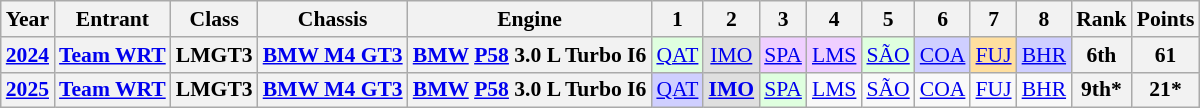<table class="wikitable" style="text-align:center; font-size:90%">
<tr>
<th>Year</th>
<th>Entrant</th>
<th>Class</th>
<th>Chassis</th>
<th>Engine</th>
<th>1</th>
<th>2</th>
<th>3</th>
<th>4</th>
<th>5</th>
<th>6</th>
<th>7</th>
<th>8</th>
<th>Rank</th>
<th>Points</th>
</tr>
<tr>
<th><a href='#'>2024</a></th>
<th><a href='#'>Team WRT</a></th>
<th>LMGT3</th>
<th><a href='#'>BMW M4 GT3</a></th>
<th><a href='#'>BMW</a> <a href='#'>P58</a> 3.0 L Turbo I6</th>
<td style="background:#DFFFDF;"><a href='#'>QAT</a><br> </td>
<td style="background:#DFDFDF;"><a href='#'>IMO</a><br></td>
<td style="background:#EFCFFF;"><a href='#'>SPA</a><br> </td>
<td style="background:#EFCFFF;"><a href='#'>LMS</a><br> </td>
<td style="background:#DFFFDF;"><a href='#'>SÃO</a><br> </td>
<td style="background:#CFCFFF;"><a href='#'>COA</a><br> </td>
<td style="background:#FFDF9F;"><a href='#'>FUJ</a><br> </td>
<td style="background:#CFCFFF;"><a href='#'>BHR</a><br> </td>
<th>6th</th>
<th>61</th>
</tr>
<tr>
<th nowrap><a href='#'>2025</a></th>
<th><a href='#'>Team WRT</a></th>
<th>LMGT3</th>
<th><a href='#'>BMW M4 GT3</a></th>
<th><a href='#'>BMW</a> <a href='#'>P58</a> 3.0 L Turbo I6</th>
<td style="background:#cfcfff;"><a href='#'>QAT</a><br></td>
<td style="background:#DFDFDF;"><strong><a href='#'>IMO</a></strong><br></td>
<td style="background:#dfffdf;"><a href='#'>SPA</a><br></td>
<td style="background:#;"><a href='#'>LMS</a><br></td>
<td style="background:#;"><a href='#'>SÃO</a><br></td>
<td style="background:#;"><a href='#'>COA</a><br></td>
<td style="background:#;"><a href='#'>FUJ</a><br></td>
<td style="background:#;"><a href='#'>BHR</a><br></td>
<th>9th*</th>
<th>21*</th>
</tr>
</table>
